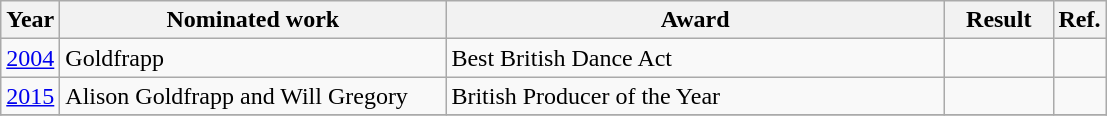<table class="wikitable">
<tr>
<th>Year</th>
<th width="250">Nominated work</th>
<th width="325">Award</th>
<th width="65">Result</th>
<th>Ref.</th>
</tr>
<tr>
<td align="center"><a href='#'>2004</a></td>
<td>Goldfrapp</td>
<td>Best British Dance Act</td>
<td></td>
<td align="center"></td>
</tr>
<tr>
<td align="center"><a href='#'>2015</a></td>
<td>Alison Goldfrapp and Will Gregory</td>
<td>British Producer of the Year</td>
<td></td>
<td align="center"></td>
</tr>
<tr>
</tr>
</table>
